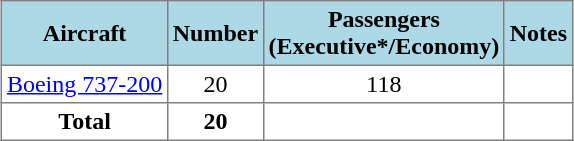<table class="toccolours" border="1" cellpadding="3" style="margin:1em auto; border-collapse:collapse;text-align:center">
<tr bgcolor=lightblue>
<th>Aircraft</th>
<th>Number</th>
<th>Passengers<br>(Executive*/Economy)</th>
<th>Notes</th>
</tr>
<tr>
<td><a href='#'>Boeing 737-200</a></td>
<td>20</td>
<td>118</td>
<td></td>
</tr>
<tr>
<th>Total</th>
<th>20</th>
<th></th>
<th></th>
</tr>
</table>
